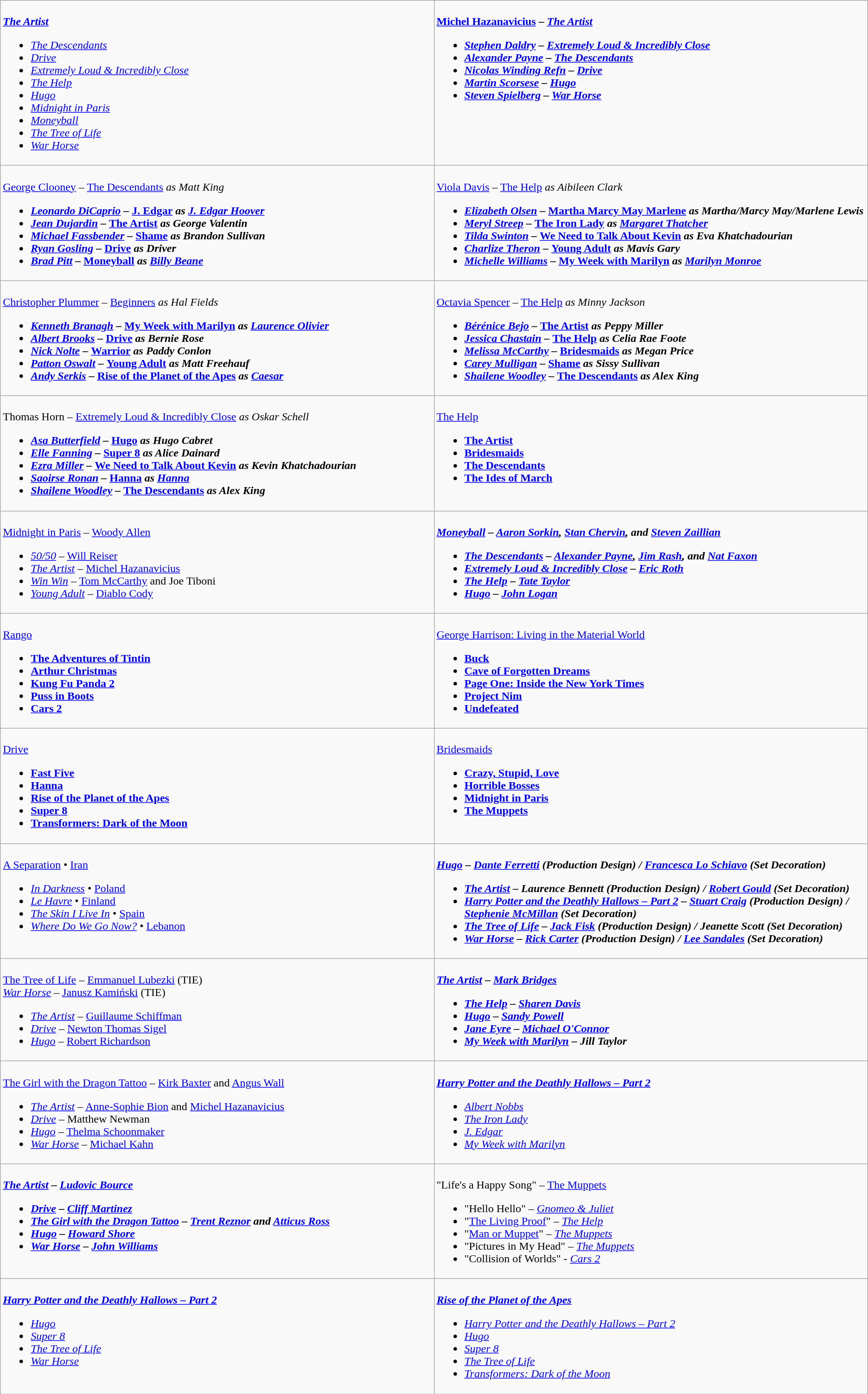<table class=wikitable>
<tr>
<td valign="top" width="50%"><br><strong><em><a href='#'>The Artist</a></em></strong><ul><li><em><a href='#'>The Descendants</a></em></li><li><em><a href='#'>Drive</a></em></li><li><em><a href='#'>Extremely Loud & Incredibly Close</a></em></li><li><em><a href='#'>The Help</a></em></li><li><em><a href='#'>Hugo</a></em></li><li><em><a href='#'>Midnight in Paris</a></em></li><li><em><a href='#'>Moneyball</a></em></li><li><em><a href='#'>The Tree of Life</a></em></li><li><em><a href='#'>War Horse</a></em></li></ul></td>
<td valign="top" width="50%"><br><strong><a href='#'>Michel Hazanavicius</a> – <em><a href='#'>The Artist</a><strong><em><ul><li><a href='#'>Stephen Daldry</a> – </em><a href='#'>Extremely Loud & Incredibly Close</a><em></li><li><a href='#'>Alexander Payne</a> – </em><a href='#'>The Descendants</a><em></li><li><a href='#'>Nicolas Winding Refn</a> – </em><a href='#'>Drive</a><em></li><li><a href='#'>Martin Scorsese</a> – </em><a href='#'>Hugo</a><em></li><li><a href='#'>Steven Spielberg</a> – </em><a href='#'>War Horse</a><em></li></ul></td>
</tr>
<tr>
<td valign="top" width="50%"><br></strong><a href='#'>George Clooney</a> – </em><a href='#'>The Descendants</a><em> as Matt King<strong><ul><li><a href='#'>Leonardo DiCaprio</a> – </em><a href='#'>J. Edgar</a><em> as <a href='#'>J. Edgar Hoover</a></li><li><a href='#'>Jean Dujardin</a> – </em><a href='#'>The Artist</a><em> as George Valentin</li><li><a href='#'>Michael Fassbender</a> – </em><a href='#'>Shame</a><em> as Brandon Sullivan</li><li><a href='#'>Ryan Gosling</a> – </em><a href='#'>Drive</a><em> as Driver</li><li><a href='#'>Brad Pitt</a> – </em><a href='#'>Moneyball</a><em> as <a href='#'>Billy Beane</a></li></ul></td>
<td valign="top" width="50%"><br></strong><a href='#'>Viola Davis</a> – </em><a href='#'>The Help</a><em> as Aibileen Clark<strong><ul><li><a href='#'>Elizabeth Olsen</a> – </em><a href='#'>Martha Marcy May Marlene</a><em> as Martha/Marcy May/Marlene Lewis</li><li><a href='#'>Meryl Streep</a> – </em><a href='#'>The Iron Lady</a><em> as <a href='#'>Margaret Thatcher</a></li><li><a href='#'>Tilda Swinton</a> – </em><a href='#'>We Need to Talk About Kevin</a><em> as Eva Khatchadourian</li><li><a href='#'>Charlize Theron</a> – </em><a href='#'>Young Adult</a><em> as Mavis Gary</li><li><a href='#'>Michelle Williams</a> – </em><a href='#'>My Week with Marilyn</a><em> as <a href='#'>Marilyn Monroe</a></li></ul></td>
</tr>
<tr>
<td valign="top" width="50%"><br></strong><a href='#'>Christopher Plummer</a> – </em><a href='#'>Beginners</a><em> as Hal Fields<strong><ul><li><a href='#'>Kenneth Branagh</a> – </em><a href='#'>My Week with Marilyn</a><em> as <a href='#'>Laurence Olivier</a></li><li><a href='#'>Albert Brooks</a> – </em><a href='#'>Drive</a><em> as Bernie Rose</li><li><a href='#'>Nick Nolte</a> – </em><a href='#'>Warrior</a><em> as Paddy Conlon</li><li><a href='#'>Patton Oswalt</a> – </em><a href='#'>Young Adult</a><em> as Matt Freehauf</li><li><a href='#'>Andy Serkis</a> – </em><a href='#'>Rise of the Planet of the Apes</a><em> as <a href='#'>Caesar</a></li></ul></td>
<td valign="top" width="50%"><br></strong><a href='#'>Octavia Spencer</a> – </em><a href='#'>The Help</a><em> as Minny Jackson<strong><ul><li><a href='#'>Bérénice Bejo</a> – </em><a href='#'>The Artist</a><em> as Peppy Miller</li><li><a href='#'>Jessica Chastain</a> – </em><a href='#'>The Help</a><em> as Celia Rae Foote</li><li><a href='#'>Melissa McCarthy</a> – </em><a href='#'>Bridesmaids</a><em> as Megan Price</li><li><a href='#'>Carey Mulligan</a> – </em><a href='#'>Shame</a><em> as Sissy Sullivan</li><li><a href='#'>Shailene Woodley</a> – </em><a href='#'>The Descendants</a><em> as Alex King</li></ul></td>
</tr>
<tr>
<td valign="top" width="50%"><br></strong>Thomas Horn – </em><a href='#'>Extremely Loud & Incredibly Close</a><em> as Oskar Schell<strong><ul><li><a href='#'>Asa Butterfield</a> – </em><a href='#'>Hugo</a><em> as Hugo Cabret</li><li><a href='#'>Elle Fanning</a> – </em><a href='#'>Super 8</a><em> as Alice Dainard</li><li><a href='#'>Ezra Miller</a> – </em><a href='#'>We Need to Talk About Kevin</a><em> as Kevin Khatchadourian</li><li><a href='#'>Saoirse Ronan</a> – </em><a href='#'>Hanna</a><em> as <a href='#'>Hanna</a></li><li><a href='#'>Shailene Woodley</a> – </em><a href='#'>The Descendants</a><em> as Alex King</li></ul></td>
<td valign="top" width="50%"><br></em></strong><a href='#'>The Help</a><strong><em><ul><li></em><a href='#'>The Artist</a><em></li><li></em><a href='#'>Bridesmaids</a><em></li><li></em><a href='#'>The Descendants</a><em></li><li></em><a href='#'>The Ides of March</a><em></li></ul></td>
</tr>
<tr>
<td valign="top" width="50%"><br></em></strong><a href='#'>Midnight in Paris</a></em> – <a href='#'>Woody Allen</a></strong><ul><li><em><a href='#'>50/50</a></em> – <a href='#'>Will Reiser</a></li><li><em><a href='#'>The Artist</a></em> – <a href='#'>Michel Hazanavicius</a></li><li><em><a href='#'>Win Win</a></em> – <a href='#'>Tom McCarthy</a> and Joe Tiboni</li><li><em><a href='#'>Young Adult</a></em> – <a href='#'>Diablo Cody</a></li></ul></td>
<td valign="top" width="50%"><br><strong><em><a href='#'>Moneyball</a><em> – <a href='#'>Aaron Sorkin</a>, <a href='#'>Stan Chervin</a>, and <a href='#'>Steven Zaillian</a><strong><ul><li></em><a href='#'>The Descendants</a><em> – <a href='#'>Alexander Payne</a>, <a href='#'>Jim Rash</a>, and <a href='#'>Nat Faxon</a></li><li></em><a href='#'>Extremely Loud & Incredibly Close</a><em> – <a href='#'>Eric Roth</a></li><li></em><a href='#'>The Help</a><em> – <a href='#'>Tate Taylor</a></li><li></em><a href='#'>Hugo</a><em> – <a href='#'>John Logan</a></li></ul></td>
</tr>
<tr>
<td valign="top" width="50%"><br></em></strong><a href='#'>Rango</a><strong><em><ul><li></em><a href='#'>The Adventures of Tintin</a><em></li><li></em><a href='#'>Arthur Christmas</a><em></li><li></em><a href='#'>Kung Fu Panda 2</a><em></li><li></em><a href='#'>Puss in Boots</a><em></li><li></em><a href='#'>Cars 2</a><em></li></ul></td>
<td valign="top" width="50%"><br></em></strong><a href='#'>George Harrison: Living in the Material World</a><strong><em><ul><li></em><a href='#'>Buck</a><em></li><li></em><a href='#'>Cave of Forgotten Dreams</a><em></li><li></em><a href='#'>Page One: Inside the New York Times</a><em></li><li></em><a href='#'>Project Nim</a><em></li><li></em><a href='#'>Undefeated</a><em></li></ul></td>
</tr>
<tr>
<td valign="top" width="50%"><br></em></strong><a href='#'>Drive</a><strong><em><ul><li></em><a href='#'>Fast Five</a><em></li><li></em><a href='#'>Hanna</a><em></li><li></em><a href='#'>Rise of the Planet of the Apes</a><em></li><li></em><a href='#'>Super 8</a><em></li><li></em><a href='#'>Transformers: Dark of the Moon</a><em></li></ul></td>
<td valign="top" width="50%"><br></em></strong><a href='#'>Bridesmaids</a><strong><em><ul><li></em><a href='#'>Crazy, Stupid, Love</a><em></li><li></em><a href='#'>Horrible Bosses</a><em></li><li></em><a href='#'>Midnight in Paris</a><em></li><li></em><a href='#'>The Muppets</a><em></li></ul></td>
</tr>
<tr>
<td valign="top" width="50%"><br></em></strong><a href='#'>A Separation</a></em> • <a href='#'>Iran</a></strong><ul><li><em><a href='#'>In Darkness</a></em> • <a href='#'>Poland</a></li><li><em><a href='#'>Le Havre</a></em> • <a href='#'>Finland</a></li><li><em><a href='#'>The Skin I Live In</a></em> • <a href='#'>Spain</a></li><li><em><a href='#'>Where Do We Go Now?</a></em> • <a href='#'>Lebanon</a></li></ul></td>
<td valign="top" width="50%"><br><strong><em><a href='#'>Hugo</a><em> – <a href='#'>Dante Ferretti</a> (Production Design) / <a href='#'>Francesca Lo Schiavo</a> (Set Decoration)<strong><ul><li></em><a href='#'>The Artist</a><em> – Laurence Bennett (Production Design) / <a href='#'>Robert Gould</a> (Set Decoration)</li><li></em><a href='#'>Harry Potter and the Deathly Hallows – Part 2</a><em> – <a href='#'>Stuart Craig</a> (Production Design) / <a href='#'>Stephenie McMillan</a> (Set Decoration)</li><li></em><a href='#'>The Tree of Life</a><em> – <a href='#'>Jack Fisk</a> (Production Design) / Jeanette Scott (Set Decoration)</li><li></em><a href='#'>War Horse</a><em> – <a href='#'>Rick Carter</a> (Production Design) / <a href='#'>Lee Sandales</a> (Set Decoration)</li></ul></td>
</tr>
<tr>
<td valign="top" width="50%"><br></em></strong><a href='#'>The Tree of Life</a></em> – <a href='#'>Emmanuel Lubezki</a> (TIE) <br> <em><a href='#'>War Horse</a></em> – <a href='#'>Janusz Kamiński</a> (TIE)</strong><ul><li><em><a href='#'>The Artist</a></em> – <a href='#'>Guillaume Schiffman</a></li><li><em><a href='#'>Drive</a></em> – <a href='#'>Newton Thomas Sigel</a></li><li><em><a href='#'>Hugo</a></em> – <a href='#'>Robert Richardson</a></li></ul></td>
<td valign="top" width="50%"><br><strong><em><a href='#'>The Artist</a><em> – <a href='#'>Mark Bridges</a><strong><ul><li></em><a href='#'>The Help</a><em> – <a href='#'>Sharen Davis</a></li><li></em><a href='#'>Hugo</a><em> – <a href='#'>Sandy Powell</a></li><li></em><a href='#'>Jane Eyre</a><em> – <a href='#'>Michael O'Connor</a></li><li></em><a href='#'>My Week with Marilyn</a><em> – Jill Taylor</li></ul></td>
</tr>
<tr>
<td valign="top" width="50%"><br></em></strong><a href='#'>The Girl with the Dragon Tattoo</a></em> – <a href='#'>Kirk Baxter</a> and <a href='#'>Angus Wall</a></strong><ul><li><em><a href='#'>The Artist</a></em> – <a href='#'>Anne-Sophie Bion</a> and <a href='#'>Michel Hazanavicius</a></li><li><em><a href='#'>Drive</a></em> – Matthew Newman</li><li><em><a href='#'>Hugo</a></em> – <a href='#'>Thelma Schoonmaker</a></li><li><em><a href='#'>War Horse</a></em> – <a href='#'>Michael Kahn</a></li></ul></td>
<td valign="top" width="50%"><br><strong><em><a href='#'>Harry Potter and the Deathly Hallows – Part 2</a></em></strong><ul><li><em><a href='#'>Albert Nobbs</a></em></li><li><em><a href='#'>The Iron Lady</a></em></li><li><em><a href='#'>J. Edgar</a></em></li><li><em><a href='#'>My Week with Marilyn</a></em></li></ul></td>
</tr>
<tr>
<td valign="top" width="50%"><br><strong><em><a href='#'>The Artist</a><em> – <a href='#'>Ludovic Bource</a><strong><ul><li></em><a href='#'>Drive</a><em> – <a href='#'>Cliff Martinez</a></li><li></em><a href='#'>The Girl with the Dragon Tattoo</a><em> – <a href='#'>Trent Reznor</a> and <a href='#'>Atticus Ross</a></li><li></em><a href='#'>Hugo</a><em> – <a href='#'>Howard Shore</a></li><li></em><a href='#'>War Horse</a><em> – <a href='#'>John Williams</a></li></ul></td>
<td valign="top" width="50%"><br></strong>"Life's a Happy Song" – </em><a href='#'>The Muppets</a></em></strong><ul><li>"Hello Hello" – <em><a href='#'>Gnomeo & Juliet</a></em></li><li>"<a href='#'>The Living Proof</a>" – <em><a href='#'>The Help</a></em></li><li>"<a href='#'>Man or Muppet</a>" – <em><a href='#'>The Muppets</a></em></li><li>"Pictures in My Head" – <em><a href='#'>The Muppets</a></em></li><li>"Collision of Worlds" - <em><a href='#'>Cars 2</a></em></li></ul></td>
</tr>
<tr>
<td valign="top" width="50%"><br><strong><em><a href='#'>Harry Potter and the Deathly Hallows – Part 2</a></em></strong><ul><li><em><a href='#'>Hugo</a></em></li><li><em><a href='#'>Super 8</a></em></li><li><em><a href='#'>The Tree of Life</a></em></li><li><em><a href='#'>War Horse</a></em></li></ul></td>
<td valign="top" width="50%"><br><strong><em><a href='#'>Rise of the Planet of the Apes</a></em></strong><ul><li><em><a href='#'>Harry Potter and the Deathly Hallows – Part 2</a></em></li><li><em><a href='#'>Hugo</a></em></li><li><em><a href='#'>Super 8</a></em></li><li><em><a href='#'>The Tree of Life</a></em></li><li><em><a href='#'>Transformers: Dark of the Moon</a></em></li></ul></td>
</tr>
</table>
